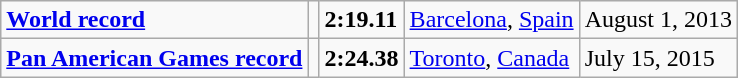<table class="wikitable">
<tr>
<td><strong><a href='#'>World record</a></strong></td>
<td></td>
<td><strong>2:19.11</strong></td>
<td><a href='#'>Barcelona</a>, <a href='#'>Spain</a></td>
<td>August 1, 2013</td>
</tr>
<tr>
<td><strong><a href='#'>Pan American Games record</a></strong></td>
<td></td>
<td><strong>2:24.38</strong></td>
<td><a href='#'>Toronto</a>, <a href='#'>Canada</a></td>
<td>July 15, 2015</td>
</tr>
</table>
